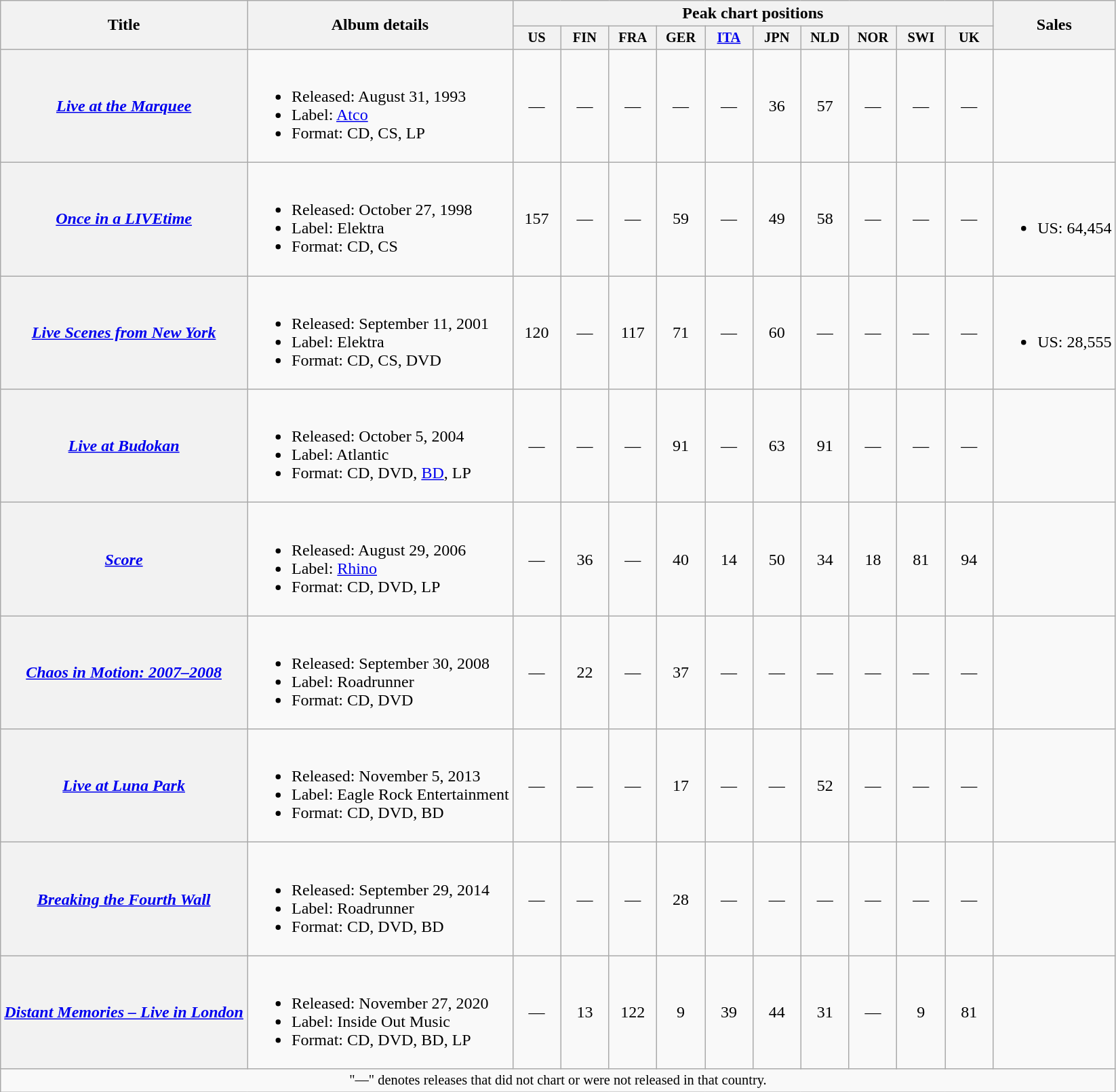<table class="wikitable plainrowheaders" border="1">
<tr>
<th scope="col" rowspan="2">Title</th>
<th scope="col" rowspan="2">Album details</th>
<th scope="col" colspan="10">Peak chart positions</th>
<th scope="col" rowspan="2">Sales</th>
</tr>
<tr>
<th scope="col" style="width:3em;font-size:85%;">US<br></th>
<th scope="col" style="width:3em;font-size:85%;">FIN<br></th>
<th scope="col" style="width:3em;font-size:85%;">FRA<br></th>
<th scope="col" style="width:3em;font-size:85%;">GER<br></th>
<th scope="col" style="width:3em;font-size:85%;"><a href='#'>ITA</a><br></th>
<th scope="col" style="width:3em;font-size:85%;">JPN<br></th>
<th scope="col" style="width:3em;font-size:85%;">NLD<br></th>
<th scope="col" style="width:3em;font-size:85%;">NOR<br></th>
<th scope="col" style="width:3em;font-size:85%;">SWI<br></th>
<th scope="col" style="width:3em;font-size:85%;">UK<br></th>
</tr>
<tr>
<th scope="row"><em><a href='#'>Live at the Marquee</a></em></th>
<td><br><ul><li>Released: August 31, 1993</li><li>Label: <a href='#'>Atco</a></li><li>Format: CD, CS, LP</li></ul></td>
<td align="center">—</td>
<td align="center">—</td>
<td align="center">—</td>
<td align="center">—</td>
<td align="center">—</td>
<td align="center">36</td>
<td align="center">57</td>
<td align="center">—</td>
<td align="center">—</td>
<td align="center">—</td>
<td></td>
</tr>
<tr>
<th scope="row"><em><a href='#'>Once in a LIVEtime</a></em></th>
<td><br><ul><li>Released: October 27, 1998</li><li>Label: Elektra</li><li>Format: CD, CS</li></ul></td>
<td align="center">157</td>
<td align="center">—</td>
<td align="center">—</td>
<td align="center">59</td>
<td align="center">—</td>
<td align="center">49</td>
<td align="center">58</td>
<td align="center">—</td>
<td align="center">—</td>
<td align="center">—</td>
<td><br><ul><li>US: 64,454</li></ul></td>
</tr>
<tr>
<th scope="row"><em><a href='#'>Live Scenes from New York</a></em></th>
<td><br><ul><li>Released: September 11, 2001</li><li>Label: Elektra</li><li>Format: CD, CS, DVD</li></ul></td>
<td align="center">120</td>
<td align="center">—</td>
<td align="center">117</td>
<td align="center">71</td>
<td align="center">—</td>
<td align="center">60</td>
<td align="center">—</td>
<td align="center">—</td>
<td align="center">—</td>
<td align="center">—</td>
<td><br><ul><li>US: 28,555</li></ul></td>
</tr>
<tr>
<th scope="row"><em><a href='#'>Live at Budokan</a></em></th>
<td><br><ul><li>Released: October 5, 2004</li><li>Label: Atlantic</li><li>Format: CD, DVD, <a href='#'>BD</a>, LP</li></ul></td>
<td align="center">—</td>
<td align="center">—</td>
<td align="center">—</td>
<td align="center">91</td>
<td align="center">—</td>
<td align="center">63</td>
<td align="center">91</td>
<td align="center">—</td>
<td align="center">—</td>
<td align="center">—</td>
<td></td>
</tr>
<tr>
<th scope="row"><em><a href='#'>Score</a></em></th>
<td><br><ul><li>Released: August 29, 2006</li><li>Label: <a href='#'>Rhino</a></li><li>Format: CD, DVD, LP</li></ul></td>
<td align="center">—</td>
<td align="center">36</td>
<td align="center">—</td>
<td align="center">40</td>
<td align="center">14</td>
<td align="center">50</td>
<td align="center">34</td>
<td align="center">18</td>
<td align="center">81</td>
<td align="center">94</td>
<td></td>
</tr>
<tr>
<th scope="row"><em><a href='#'>Chaos in Motion: 2007–2008</a></em></th>
<td><br><ul><li>Released: September 30, 2008</li><li>Label: Roadrunner</li><li>Format: CD, DVD</li></ul></td>
<td align="center">—</td>
<td align="center">22</td>
<td align="center">—</td>
<td align="center">37</td>
<td align="center">—</td>
<td align="center">—</td>
<td align="center">—</td>
<td align="center">—</td>
<td align="center">—</td>
<td align="center">—</td>
<td></td>
</tr>
<tr>
<th scope="row"><em><a href='#'>Live at Luna Park</a></em></th>
<td><br><ul><li>Released: November 5, 2013</li><li>Label: Eagle Rock Entertainment</li><li>Format: CD, DVD, BD</li></ul></td>
<td align="center">—</td>
<td align="center">—</td>
<td align="center">—</td>
<td align="center">17</td>
<td align="center">—</td>
<td align="center">—</td>
<td align="center">52</td>
<td align="center">—</td>
<td align="center">—</td>
<td align="center">—</td>
<td></td>
</tr>
<tr>
<th scope="row"><em><a href='#'>Breaking the Fourth Wall</a></em></th>
<td><br><ul><li>Released: September 29, 2014</li><li>Label: Roadrunner</li><li>Format: CD, DVD, BD</li></ul></td>
<td align="center">—</td>
<td align="center">—</td>
<td align="center">—</td>
<td align="center">28</td>
<td align="center">—</td>
<td align="center">—</td>
<td align="center">—</td>
<td align="center">—</td>
<td align="center">—</td>
<td align="center">—</td>
<td></td>
</tr>
<tr>
<th scope="row"><em><a href='#'>Distant Memories – Live in London</a></em></th>
<td><br><ul><li>Released: November 27, 2020</li><li>Label: Inside Out Music</li><li>Format: CD, DVD, BD, LP</li></ul></td>
<td align="center">—</td>
<td align="center">13</td>
<td align="center">122</td>
<td align="center">9</td>
<td align="center">39</td>
<td align="center">44</td>
<td align="center">31</td>
<td align="center">—</td>
<td align="center">9</td>
<td align="center">81</td>
<td></td>
</tr>
<tr>
<td align="center" colspan="15" style="font-size: 85%">"—" denotes releases that did not chart or were not released in that country.</td>
</tr>
</table>
